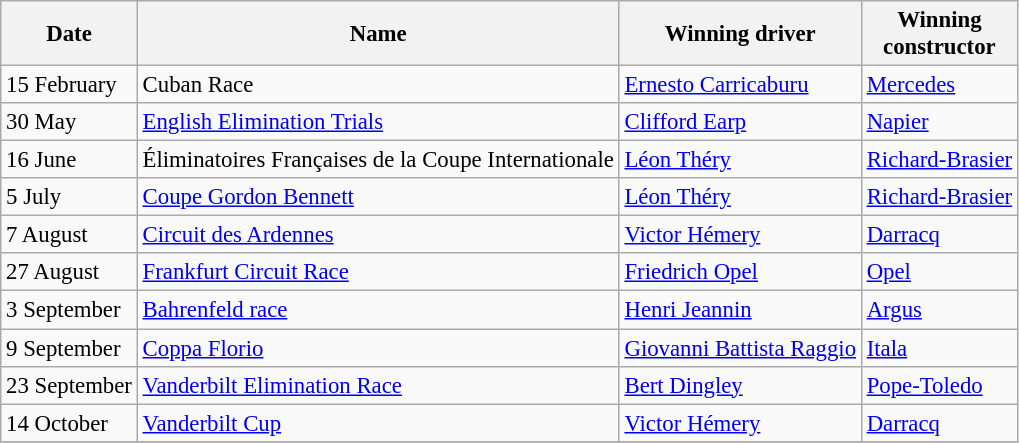<table class="wikitable" style="font-size:95%">
<tr>
<th>Date</th>
<th>Name</th>
<th>Winning driver</th>
<th>Winning<br>constructor</th>
</tr>
<tr>
<td>15 February</td>
<td> Cuban Race</td>
<td> <a href='#'>Ernesto Carricaburu</a></td>
<td><a href='#'>Mercedes</a></td>
</tr>
<tr>
<td>30 May</td>
<td> <a href='#'>English Elimination Trials</a></td>
<td> <a href='#'>Clifford Earp</a></td>
<td><a href='#'>Napier</a></td>
</tr>
<tr>
<td>16 June</td>
<td> Éliminatoires Françaises de la Coupe Internationale</td>
<td> <a href='#'>Léon Théry</a></td>
<td><a href='#'>Richard-Brasier</a></td>
</tr>
<tr>
<td>5 July</td>
<td> <a href='#'>Coupe Gordon Bennett</a></td>
<td> <a href='#'>Léon Théry</a></td>
<td><a href='#'>Richard-Brasier</a></td>
</tr>
<tr>
<td>7 August</td>
<td> <a href='#'>Circuit des Ardennes</a></td>
<td> <a href='#'>Victor Hémery</a></td>
<td><a href='#'>Darracq</a></td>
</tr>
<tr>
<td>27 August</td>
<td> <a href='#'>Frankfurt Circuit Race</a></td>
<td> <a href='#'>Friedrich Opel</a></td>
<td><a href='#'>Opel</a></td>
</tr>
<tr>
<td>3 September</td>
<td> <a href='#'>Bahrenfeld race</a></td>
<td> <a href='#'>Henri Jeannin</a></td>
<td><a href='#'>Argus</a></td>
</tr>
<tr>
<td>9 September</td>
<td> <a href='#'>Coppa Florio</a></td>
<td> <a href='#'>Giovanni Battista Raggio</a></td>
<td><a href='#'>Itala</a></td>
</tr>
<tr>
<td>23 September</td>
<td> <a href='#'>Vanderbilt Elimination Race</a></td>
<td> <a href='#'>Bert Dingley</a></td>
<td><a href='#'>Pope-Toledo</a></td>
</tr>
<tr>
<td>14 October</td>
<td> <a href='#'>Vanderbilt Cup</a></td>
<td> <a href='#'>Victor Hémery</a></td>
<td><a href='#'>Darracq</a></td>
</tr>
<tr>
</tr>
</table>
